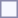<table style="border:1px solid #8888aa; background-color:#f7f8ff; padding:5px; font-size:95%; margin: 0px 12px 12px 0px;">
</table>
